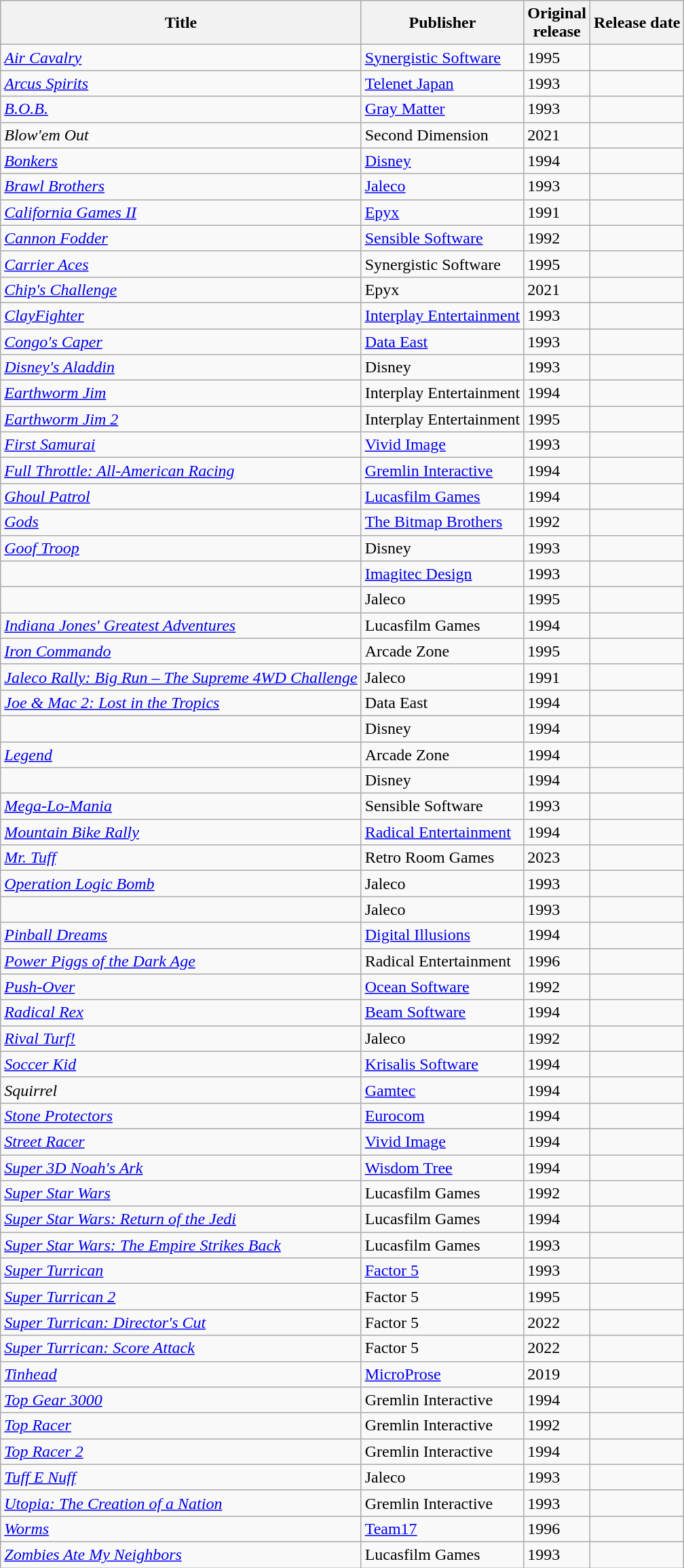<table class="wikitable sortable" width="auto">
<tr>
<th>Title</th>
<th>Publisher</th>
<th>Original<br>release</th>
<th>Release date</th>
</tr>
<tr>
<td><em><a href='#'>Air Cavalry</a></em></td>
<td><a href='#'>Synergistic Software</a></td>
<td>1995</td>
<td></td>
</tr>
<tr>
<td><em><a href='#'>Arcus Spirits</a></em></td>
<td><a href='#'>Telenet Japan</a></td>
<td>1993</td>
<td></td>
</tr>
<tr>
<td><em><a href='#'>B.O.B.</a></em></td>
<td><a href='#'>Gray Matter</a></td>
<td>1993</td>
<td></td>
</tr>
<tr>
<td><em>Blow'em Out</em></td>
<td>Second Dimension</td>
<td>2021</td>
<td></td>
</tr>
<tr>
<td><em><a href='#'>Bonkers</a></em></td>
<td><a href='#'>Disney</a></td>
<td>1994</td>
<td></td>
</tr>
<tr>
<td><em><a href='#'>Brawl Brothers</a></em></td>
<td><a href='#'>Jaleco</a></td>
<td>1993</td>
<td></td>
</tr>
<tr>
<td><em><a href='#'>California Games II</a></em></td>
<td><a href='#'>Epyx</a></td>
<td>1991</td>
<td></td>
</tr>
<tr>
<td><em><a href='#'>Cannon Fodder</a></em></td>
<td><a href='#'>Sensible Software</a></td>
<td>1992</td>
<td></td>
</tr>
<tr>
<td><em><a href='#'>Carrier Aces</a></em></td>
<td>Synergistic Software</td>
<td>1995</td>
<td></td>
</tr>
<tr>
<td><em><a href='#'>Chip's Challenge</a></em></td>
<td>Epyx</td>
<td>2021</td>
<td></td>
</tr>
<tr>
<td><em><a href='#'>ClayFighter</a></em></td>
<td><a href='#'>Interplay Entertainment</a></td>
<td>1993</td>
<td></td>
</tr>
<tr>
<td><em><a href='#'>Congo's Caper</a></em></td>
<td><a href='#'>Data East</a></td>
<td>1993</td>
<td></td>
</tr>
<tr>
<td><em><a href='#'>Disney's Aladdin</a></em></td>
<td>Disney</td>
<td>1993</td>
<td></td>
</tr>
<tr>
<td><em><a href='#'>Earthworm Jim</a></em></td>
<td>Interplay Entertainment</td>
<td>1994</td>
<td></td>
</tr>
<tr>
<td><em><a href='#'>Earthworm Jim 2</a></em></td>
<td>Interplay Entertainment</td>
<td>1995</td>
<td></td>
</tr>
<tr>
<td><em><a href='#'>First Samurai</a></em></td>
<td><a href='#'>Vivid Image</a></td>
<td>1993</td>
<td></td>
</tr>
<tr>
<td><em><a href='#'>Full Throttle: All-American Racing</a></em></td>
<td><a href='#'>Gremlin Interactive</a></td>
<td>1994</td>
<td></td>
</tr>
<tr>
<td><em><a href='#'>Ghoul Patrol</a></em></td>
<td><a href='#'>Lucasfilm Games</a></td>
<td>1994</td>
<td></td>
</tr>
<tr>
<td><em><a href='#'>Gods</a></em></td>
<td><a href='#'>The Bitmap Brothers</a></td>
<td>1992</td>
<td></td>
</tr>
<tr>
<td><em><a href='#'>Goof Troop</a></em></td>
<td>Disney</td>
<td>1993</td>
<td></td>
</tr>
<tr>
<td></td>
<td><a href='#'>Imagitec Design</a></td>
<td>1993</td>
<td></td>
</tr>
<tr>
<td></td>
<td>Jaleco</td>
<td>1995</td>
<td></td>
</tr>
<tr>
<td><em><a href='#'>Indiana Jones' Greatest Adventures</a></em></td>
<td>Lucasfilm Games</td>
<td>1994</td>
<td></td>
</tr>
<tr>
<td><em><a href='#'>Iron Commando</a></em></td>
<td>Arcade Zone</td>
<td>1995</td>
<td><br></td>
</tr>
<tr>
<td><em><a href='#'>Jaleco Rally: Big Run – The Supreme 4WD Challenge</a></em></td>
<td>Jaleco</td>
<td>1991</td>
<td></td>
</tr>
<tr>
<td><em><a href='#'>Joe & Mac 2: Lost in the Tropics</a></em></td>
<td>Data East</td>
<td>1994</td>
<td></td>
</tr>
<tr>
<td></td>
<td>Disney</td>
<td>1994</td>
<td></td>
</tr>
<tr>
<td><em><a href='#'>Legend</a></em></td>
<td>Arcade Zone</td>
<td>1994</td>
<td></td>
</tr>
<tr>
<td></td>
<td>Disney</td>
<td>1994</td>
<td></td>
</tr>
<tr>
<td><em><a href='#'>Mega-Lo-Mania</a></em></td>
<td>Sensible Software</td>
<td>1993</td>
<td></td>
</tr>
<tr>
<td><em><a href='#'>Mountain Bike Rally</a></em></td>
<td><a href='#'>Radical Entertainment</a></td>
<td>1994</td>
<td></td>
</tr>
<tr>
<td><em><a href='#'>Mr. Tuff</a></em></td>
<td>Retro Room Games</td>
<td>2023</td>
<td></td>
</tr>
<tr>
<td><em><a href='#'>Operation Logic Bomb</a></em></td>
<td>Jaleco</td>
<td>1993</td>
<td></td>
</tr>
<tr>
<td></td>
<td>Jaleco</td>
<td>1993</td>
<td></td>
</tr>
<tr>
<td><em><a href='#'>Pinball Dreams</a></em></td>
<td><a href='#'>Digital Illusions</a></td>
<td>1994</td>
<td></td>
</tr>
<tr>
<td><em><a href='#'>Power Piggs of the Dark Age</a></em></td>
<td>Radical Entertainment</td>
<td>1996</td>
<td></td>
</tr>
<tr>
<td><em><a href='#'>Push-Over</a></em></td>
<td><a href='#'>Ocean Software</a></td>
<td>1992</td>
<td></td>
</tr>
<tr>
<td><em><a href='#'>Radical Rex</a></em></td>
<td><a href='#'>Beam Software</a></td>
<td>1994</td>
<td></td>
</tr>
<tr>
<td><em><a href='#'>Rival Turf!</a></em></td>
<td>Jaleco</td>
<td>1992</td>
<td></td>
</tr>
<tr>
<td><em><a href='#'>Soccer Kid</a></em></td>
<td><a href='#'>Krisalis Software</a></td>
<td>1994</td>
<td></td>
</tr>
<tr>
<td><em>Squirrel</em></td>
<td><a href='#'>Gamtec</a></td>
<td>1994</td>
<td></td>
</tr>
<tr>
<td><em><a href='#'>Stone Protectors</a></em></td>
<td><a href='#'>Eurocom</a></td>
<td>1994</td>
<td></td>
</tr>
<tr>
<td><em><a href='#'>Street Racer</a></em></td>
<td><a href='#'>Vivid Image</a></td>
<td>1994</td>
<td></td>
</tr>
<tr>
<td><em><a href='#'>Super 3D Noah's Ark</a></em></td>
<td><a href='#'>Wisdom Tree</a></td>
<td>1994</td>
<td></td>
</tr>
<tr>
<td><em><a href='#'>Super Star Wars</a></em></td>
<td>Lucasfilm Games</td>
<td>1992</td>
<td></td>
</tr>
<tr>
<td><em><a href='#'>Super Star Wars: Return of the Jedi</a></em></td>
<td>Lucasfilm Games</td>
<td>1994</td>
<td></td>
</tr>
<tr>
<td><em><a href='#'>Super Star Wars: The Empire Strikes Back</a></em></td>
<td>Lucasfilm Games</td>
<td>1993</td>
<td></td>
</tr>
<tr>
<td><em><a href='#'>Super Turrican</a></em></td>
<td><a href='#'>Factor 5</a></td>
<td>1993</td>
<td><br></td>
</tr>
<tr>
<td><em><a href='#'>Super Turrican 2</a></em></td>
<td>Factor 5</td>
<td>1995</td>
<td></td>
</tr>
<tr>
<td><em><a href='#'>Super Turrican: Director's Cut</a></em></td>
<td>Factor 5</td>
<td>2022</td>
<td></td>
</tr>
<tr>
<td><em><a href='#'>Super Turrican: Score Attack</a></em></td>
<td>Factor 5</td>
<td>2022</td>
<td></td>
</tr>
<tr>
<td><em><a href='#'>Tinhead</a></em></td>
<td><a href='#'>MicroProse</a></td>
<td>2019</td>
<td></td>
</tr>
<tr>
<td><em><a href='#'>Top Gear 3000</a></em></td>
<td>Gremlin Interactive</td>
<td>1994</td>
<td></td>
</tr>
<tr>
<td><em><a href='#'>Top Racer</a></em></td>
<td>Gremlin Interactive</td>
<td>1992</td>
<td></td>
</tr>
<tr>
<td><em><a href='#'>Top Racer 2</a></em></td>
<td>Gremlin Interactive</td>
<td>1994</td>
<td></td>
</tr>
<tr>
<td><em><a href='#'>Tuff E Nuff</a></em></td>
<td>Jaleco</td>
<td>1993</td>
<td></td>
</tr>
<tr>
<td><em><a href='#'>Utopia: The Creation of a Nation</a></em></td>
<td>Gremlin Interactive</td>
<td>1993</td>
<td></td>
</tr>
<tr>
<td><em><a href='#'>Worms</a></em></td>
<td><a href='#'>Team17</a></td>
<td>1996</td>
<td></td>
</tr>
<tr>
<td><em><a href='#'>Zombies Ate My Neighbors</a></em></td>
<td>Lucasfilm Games</td>
<td>1993</td>
<td></td>
</tr>
</table>
